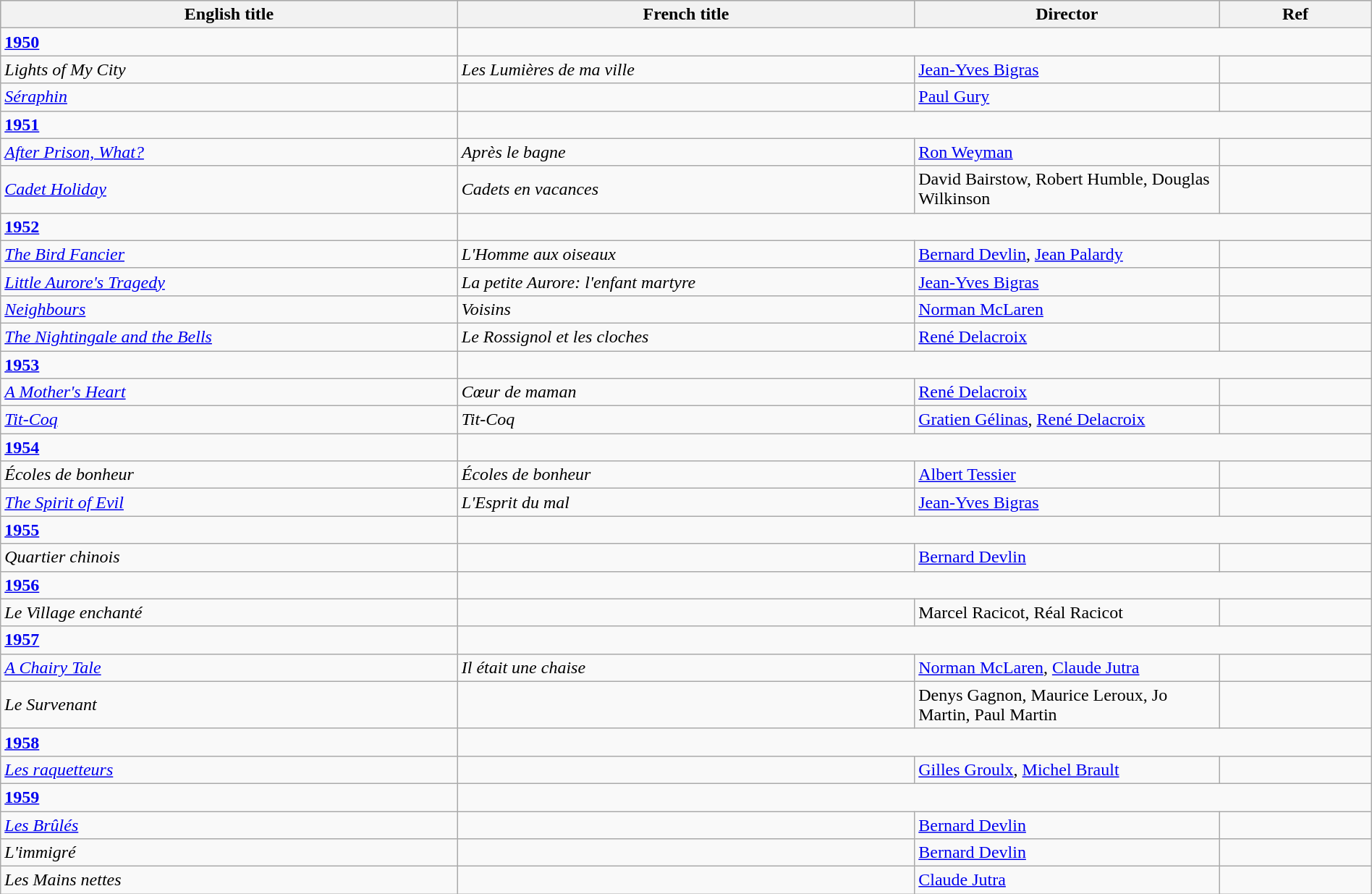<table class="wikitable sortable" style="width:100%;">
<tr style="background:#bebebe;">
<th style="width:30%;">English title</th>
<th style="width:30%;">French title</th>
<th style="width:20%;">Director</th>
<th style="width:10%;">Ref</th>
</tr>
<tr>
<td><strong><a href='#'>1950</a></strong></td>
</tr>
<tr>
<td><em>Lights of My City</em></td>
<td><em>Les Lumières de ma ville</em></td>
<td><a href='#'>Jean-Yves Bigras</a></td>
<td></td>
</tr>
<tr>
<td><em><a href='#'>Séraphin</a></em></td>
<td></td>
<td><a href='#'>Paul Gury</a></td>
<td></td>
</tr>
<tr>
<td><strong><a href='#'>1951</a></strong></td>
</tr>
<tr>
<td><em><a href='#'>After Prison, What?</a></em></td>
<td><em>Après le bagne</em></td>
<td><a href='#'>Ron Weyman</a></td>
<td></td>
</tr>
<tr>
<td><em><a href='#'>Cadet Holiday</a></em></td>
<td><em>Cadets en vacances</em></td>
<td>David Bairstow, Robert Humble, Douglas Wilkinson</td>
<td></td>
</tr>
<tr>
<td><strong><a href='#'>1952</a></strong></td>
</tr>
<tr>
<td><em><a href='#'>The Bird Fancier</a></em></td>
<td><em>L'Homme aux oiseaux</em></td>
<td><a href='#'>Bernard Devlin</a>, <a href='#'>Jean Palardy</a></td>
<td></td>
</tr>
<tr>
<td><em><a href='#'>Little Aurore's Tragedy</a></em></td>
<td><em>La petite Aurore: l'enfant martyre</em></td>
<td><a href='#'>Jean-Yves Bigras</a></td>
<td></td>
</tr>
<tr>
<td><em><a href='#'>Neighbours</a></em></td>
<td><em>Voisins</em></td>
<td><a href='#'>Norman McLaren</a></td>
<td></td>
</tr>
<tr>
<td><em><a href='#'>The Nightingale and the Bells</a></em></td>
<td><em>Le Rossignol et les cloches</em></td>
<td><a href='#'>René Delacroix</a></td>
<td></td>
</tr>
<tr>
<td><strong><a href='#'>1953</a></strong></td>
</tr>
<tr>
<td><em><a href='#'>A Mother's Heart</a></em></td>
<td><em>Cœur de maman</em></td>
<td><a href='#'>René Delacroix</a></td>
<td></td>
</tr>
<tr>
<td><em><a href='#'>Tit-Coq</a></em></td>
<td><em>Tit-Coq</em></td>
<td><a href='#'>Gratien Gélinas</a>, <a href='#'>René Delacroix</a></td>
<td></td>
</tr>
<tr>
<td><strong><a href='#'>1954</a></strong></td>
</tr>
<tr>
<td><em>Écoles de bonheur</em></td>
<td><em>Écoles de bonheur</em></td>
<td><a href='#'>Albert Tessier</a></td>
<td></td>
</tr>
<tr>
<td><em><a href='#'>The Spirit of Evil</a></em></td>
<td><em>L'Esprit du mal</em></td>
<td><a href='#'>Jean-Yves Bigras</a></td>
<td></td>
</tr>
<tr>
<td><strong><a href='#'>1955</a></strong></td>
</tr>
<tr>
<td><em>Quartier chinois</em></td>
<td></td>
<td><a href='#'>Bernard Devlin</a></td>
<td></td>
</tr>
<tr>
<td><strong><a href='#'>1956</a></strong></td>
</tr>
<tr>
<td><em>Le Village enchanté</em></td>
<td></td>
<td>Marcel Racicot, Réal Racicot</td>
<td></td>
</tr>
<tr>
<td><strong><a href='#'>1957</a></strong></td>
</tr>
<tr>
<td><em><a href='#'>A Chairy Tale</a></em></td>
<td><em>Il était une chaise</em></td>
<td><a href='#'>Norman McLaren</a>, <a href='#'>Claude Jutra</a></td>
<td></td>
</tr>
<tr>
<td><em>Le Survenant</em></td>
<td></td>
<td>Denys Gagnon, Maurice Leroux, Jo Martin, Paul Martin</td>
<td></td>
</tr>
<tr>
<td><strong><a href='#'>1958</a></strong></td>
</tr>
<tr>
<td><em><a href='#'>Les raquetteurs</a></em></td>
<td></td>
<td><a href='#'>Gilles Groulx</a>, <a href='#'>Michel Brault</a></td>
<td></td>
</tr>
<tr>
<td><strong><a href='#'>1959</a></strong></td>
</tr>
<tr>
<td><em><a href='#'>Les Brûlés</a></em></td>
<td></td>
<td><a href='#'>Bernard Devlin</a></td>
<td></td>
</tr>
<tr>
<td><em>L'immigré</em></td>
<td></td>
<td><a href='#'>Bernard Devlin</a></td>
<td></td>
</tr>
<tr>
<td><em>Les Mains nettes</em></td>
<td></td>
<td><a href='#'>Claude Jutra</a></td>
<td></td>
</tr>
</table>
